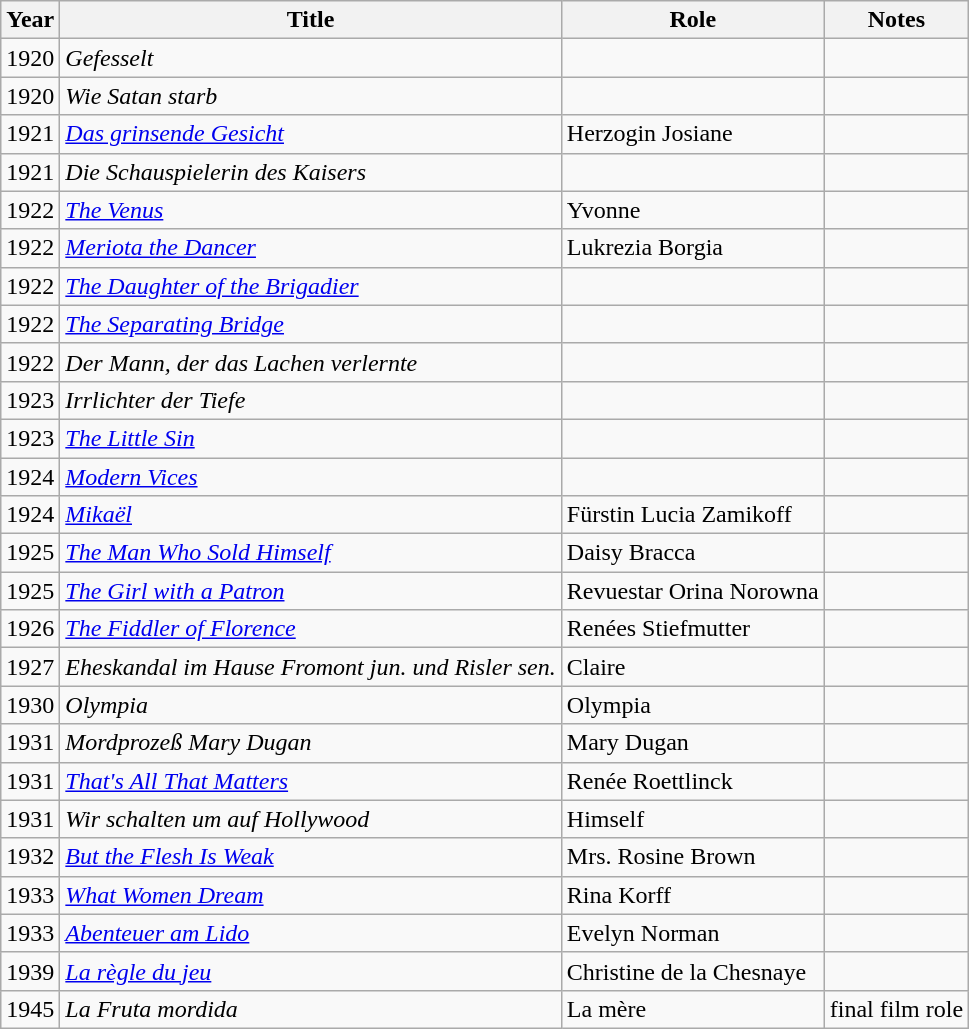<table class="wikitable">
<tr>
<th>Year</th>
<th>Title</th>
<th>Role</th>
<th>Notes</th>
</tr>
<tr>
<td>1920</td>
<td><em>Gefesselt</em></td>
<td></td>
<td></td>
</tr>
<tr>
<td>1920</td>
<td><em>Wie Satan starb</em></td>
<td></td>
<td></td>
</tr>
<tr>
<td>1921</td>
<td><em><a href='#'>Das grinsende Gesicht</a></em></td>
<td>Herzogin Josiane</td>
<td></td>
</tr>
<tr>
<td>1921</td>
<td><em>Die Schauspielerin des Kaisers</em></td>
<td></td>
<td></td>
</tr>
<tr>
<td>1922</td>
<td><em><a href='#'>The Venus</a></em></td>
<td>Yvonne</td>
<td></td>
</tr>
<tr>
<td>1922</td>
<td><em><a href='#'>Meriota the Dancer</a></em></td>
<td>Lukrezia Borgia</td>
<td></td>
</tr>
<tr>
<td>1922</td>
<td><em><a href='#'>The Daughter of the Brigadier</a></em></td>
<td></td>
<td></td>
</tr>
<tr>
<td>1922</td>
<td><em><a href='#'>The Separating Bridge</a></em></td>
<td></td>
<td></td>
</tr>
<tr>
<td>1922</td>
<td><em>Der Mann, der das Lachen verlernte</em></td>
<td></td>
<td></td>
</tr>
<tr>
<td>1923</td>
<td><em>Irrlichter der Tiefe</em></td>
<td></td>
<td></td>
</tr>
<tr>
<td>1923</td>
<td><em><a href='#'>The Little Sin</a></em></td>
<td></td>
<td></td>
</tr>
<tr>
<td>1924</td>
<td><em><a href='#'>Modern Vices</a></em></td>
<td></td>
<td></td>
</tr>
<tr>
<td>1924</td>
<td><em><a href='#'>Mikaël</a></em></td>
<td>Fürstin Lucia Zamikoff</td>
<td></td>
</tr>
<tr>
<td>1925</td>
<td><em><a href='#'>The Man Who Sold Himself</a></em></td>
<td>Daisy Bracca</td>
<td></td>
</tr>
<tr>
<td>1925</td>
<td><em><a href='#'>The Girl with a Patron</a></em></td>
<td>Revuestar Orina Norowna</td>
<td></td>
</tr>
<tr>
<td>1926</td>
<td><em><a href='#'>The Fiddler of Florence</a></em></td>
<td>Renées Stiefmutter</td>
<td></td>
</tr>
<tr>
<td>1927</td>
<td><em>Eheskandal im Hause Fromont jun. und Risler sen.</em></td>
<td>Claire</td>
<td></td>
</tr>
<tr>
<td>1930</td>
<td><em>Olympia</em></td>
<td>Olympia</td>
<td></td>
</tr>
<tr>
<td>1931</td>
<td><em>Mordprozeß Mary Dugan</em></td>
<td>Mary Dugan</td>
<td></td>
</tr>
<tr>
<td>1931</td>
<td><em><a href='#'>That's All That Matters</a></em></td>
<td>Renée Roettlinck</td>
<td></td>
</tr>
<tr>
<td>1931</td>
<td><em>Wir schalten um auf Hollywood</em></td>
<td>Himself</td>
<td></td>
</tr>
<tr>
<td>1932</td>
<td><em><a href='#'>But the Flesh Is Weak</a></em></td>
<td>Mrs. Rosine Brown</td>
<td></td>
</tr>
<tr>
<td>1933</td>
<td><em><a href='#'>What Women Dream</a></em></td>
<td>Rina Korff</td>
<td></td>
</tr>
<tr>
<td>1933</td>
<td><em><a href='#'>Abenteuer am Lido</a></em></td>
<td>Evelyn Norman</td>
<td></td>
</tr>
<tr>
<td>1939</td>
<td><em><a href='#'>La règle du jeu</a></em></td>
<td>Christine de la Chesnaye</td>
<td></td>
</tr>
<tr>
<td>1945</td>
<td><em>La Fruta mordida</em></td>
<td>La mère</td>
<td>final film role</td>
</tr>
</table>
